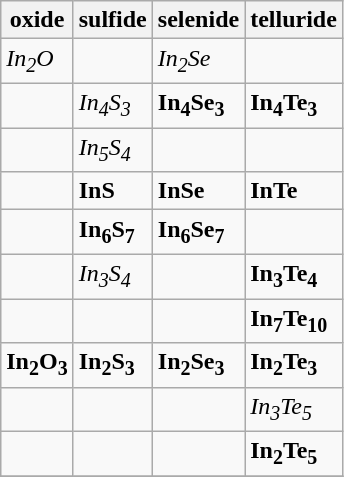<table class="wikitable">
<tr>
<th>oxide</th>
<th>sulfide</th>
<th>selenide</th>
<th>telluride</th>
</tr>
<tr>
<td><em>In<sub>2</sub>O</em></td>
<td></td>
<td><em>In<sub>2</sub>Se</em></td>
<td></td>
</tr>
<tr>
<td></td>
<td><em>In<sub>4</sub>S<sub>3</sub></em></td>
<td><strong>In<sub>4</sub>Se<sub>3</sub></strong></td>
<td><strong>In<sub>4</sub>Te<sub>3</sub></strong></td>
</tr>
<tr>
<td></td>
<td><em>In<sub>5</sub>S<sub>4</sub></em></td>
<td></td>
<td></td>
</tr>
<tr>
<td></td>
<td><strong>InS</strong></td>
<td><strong>InSe</strong></td>
<td><strong>InTe</strong></td>
</tr>
<tr>
<td></td>
<td><strong>In<sub>6</sub>S<sub>7</sub></strong></td>
<td><strong>In<sub>6</sub>Se<sub>7</sub></strong></td>
<td></td>
</tr>
<tr>
<td></td>
<td><em>In<sub>3</sub>S<sub>4</sub></em></td>
<td></td>
<td><strong>In<sub>3</sub>Te<sub>4</sub></strong></td>
</tr>
<tr>
<td></td>
<td></td>
<td></td>
<td><strong>In<sub>7</sub>Te<sub>10</sub></strong></td>
</tr>
<tr>
<td><strong>In<sub>2</sub>O<sub>3</sub></strong></td>
<td><strong>In<sub>2</sub>S<sub>3</sub></strong></td>
<td><strong>In<sub>2</sub>Se<sub>3</sub></strong></td>
<td><strong>In<sub>2</sub>Te<sub>3</sub></strong></td>
</tr>
<tr>
<td></td>
<td></td>
<td></td>
<td><em>In<sub>3</sub>Te<sub>5</sub></em></td>
</tr>
<tr>
<td></td>
<td></td>
<td></td>
<td><strong>In<sub>2</sub>Te<sub>5</sub></strong></td>
</tr>
<tr>
</tr>
</table>
